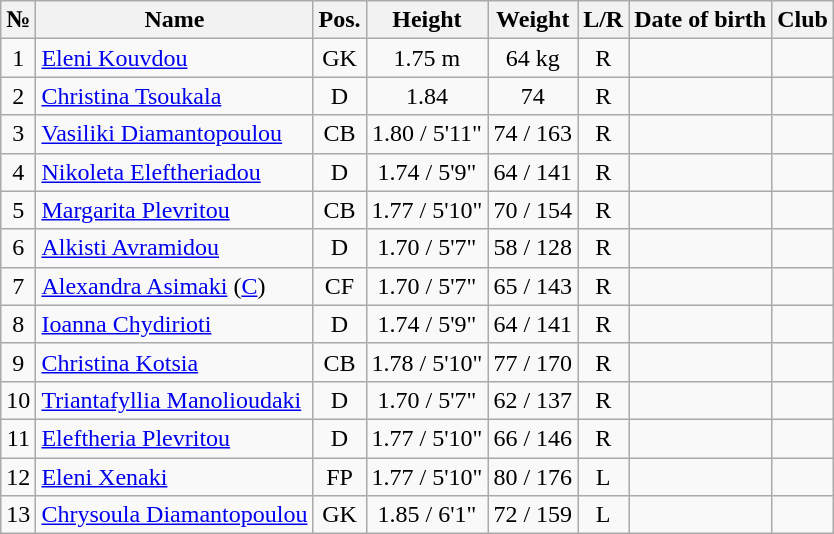<table class="wikitable sortable" style="text-align:center">
<tr>
<th>№</th>
<th>Name</th>
<th>Pos.</th>
<th>Height</th>
<th>Weight</th>
<th>L/R</th>
<th>Date of birth</th>
<th>Club</th>
</tr>
<tr>
<td style="text-align:center;">1</td>
<td style="text-align:left;"><a href='#'>Eleni Kouvdou</a></td>
<td style="text-align:center;">GK</td>
<td>1.75 m</td>
<td>64 kg</td>
<td>R</td>
<td style="text-align:left;"></td>
<td></td>
</tr>
<tr>
<td style="text-align:center;">2</td>
<td style="text-align:left;"><a href='#'>Christina Tsoukala</a></td>
<td style="text-align:center;">D</td>
<td>1.84</td>
<td>74</td>
<td>R</td>
<td style="text-align:left;"></td>
<td></td>
</tr>
<tr>
<td style="text-align:center;">3</td>
<td style="text-align:left;"><a href='#'>Vasiliki Diamantopoulou</a></td>
<td style="text-align:center;">CB</td>
<td>1.80 / 5'11"</td>
<td>74 / 163</td>
<td>R</td>
<td style="text-align:left;"></td>
<td></td>
</tr>
<tr>
<td style="text-align:center;">4</td>
<td style="text-align:left;"><a href='#'>Nikoleta Eleftheriadou</a></td>
<td style="text-align:center;">D</td>
<td>1.74 / 5'9"</td>
<td>64 / 141</td>
<td>R</td>
<td style="text-align:left;"></td>
<td></td>
</tr>
<tr>
<td style="text-align:center;">5</td>
<td style="text-align:left;"><a href='#'>Margarita Plevritou</a></td>
<td style="text-align:center;">CB</td>
<td>1.77 / 5'10"</td>
<td>70 / 154</td>
<td>R</td>
<td style="text-align:left;"></td>
<td></td>
</tr>
<tr>
<td style="text-align:center;">6</td>
<td style="text-align:left;"><a href='#'>Alkisti Avramidou</a></td>
<td style="text-align:center;">D</td>
<td>1.70 / 5'7"</td>
<td>58 / 128</td>
<td>R</td>
<td style="text-align:left;"></td>
<td></td>
</tr>
<tr>
<td style="text-align:center;">7</td>
<td style="text-align:left;"><a href='#'>Alexandra Asimaki</a> (<a href='#'>C</a>)</td>
<td style="text-align:center;">CF</td>
<td>1.70 / 5'7"</td>
<td>65 / 143</td>
<td>R</td>
<td style="text-align:left;"></td>
<td></td>
</tr>
<tr>
<td style="text-align:center;">8</td>
<td style="text-align:left;"><a href='#'>Ioanna Chydirioti</a></td>
<td style="text-align:center;">D</td>
<td>1.74 / 5'9"</td>
<td>64 / 141</td>
<td>R</td>
<td style="text-align:left;"></td>
<td></td>
</tr>
<tr>
<td style="text-align:center;">9</td>
<td style="text-align:left;"><a href='#'>Christina Kotsia</a></td>
<td style="text-align:center;">CB</td>
<td>1.78 / 5'10"</td>
<td>77 / 170</td>
<td>R</td>
<td style="text-align:left;"></td>
<td></td>
</tr>
<tr>
<td style="text-align:center;">10</td>
<td style="text-align:left;"><a href='#'>Triantafyllia Manolioudaki</a></td>
<td style="text-align:center;">D</td>
<td>1.70 / 5'7"</td>
<td>62 / 137</td>
<td>R</td>
<td style="text-align:left;"></td>
<td></td>
</tr>
<tr>
<td style="text-align:center;">11</td>
<td style="text-align:left;"><a href='#'>Eleftheria  Plevritou</a></td>
<td style="text-align:center;">D</td>
<td>1.77 / 5'10"</td>
<td>66 / 146</td>
<td>R</td>
<td style="text-align:left;"></td>
<td></td>
</tr>
<tr>
<td style="text-align:center;">12</td>
<td style="text-align:left;"><a href='#'>Eleni Xenaki</a></td>
<td style="text-align:center;">FP</td>
<td>1.77 / 5'10"</td>
<td>80 / 176</td>
<td>L</td>
<td style="text-align:left;"></td>
<td></td>
</tr>
<tr>
<td style="text-align:center;">13</td>
<td style="text-align:left;"><a href='#'>Chrysoula Diamantopoulou</a></td>
<td style="text-align:center;">GK</td>
<td>1.85 / 6'1"</td>
<td>72 / 159</td>
<td>L</td>
<td style="text-align:left;"></td>
<td></td>
</tr>
</table>
